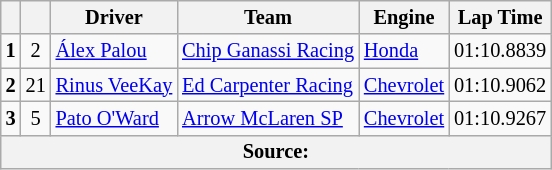<table class="wikitable" style="font-size:85%;">
<tr>
<th></th>
<th></th>
<th>Driver</th>
<th>Team</th>
<th>Engine</th>
<th>Lap Time</th>
</tr>
<tr>
<td style="text-align:center;"><strong>1</strong></td>
<td style="text-align:center;">2</td>
<td> <a href='#'>Álex Palou</a></td>
<td><a href='#'>Chip Ganassi Racing</a></td>
<td><a href='#'>Honda</a></td>
<td>01:10.8839</td>
</tr>
<tr>
<td style="text-align:center;"><strong>2</strong></td>
<td style="text-align:center;">21</td>
<td> <a href='#'>Rinus VeeKay</a> <strong></strong></td>
<td><a href='#'>Ed Carpenter Racing</a></td>
<td><a href='#'>Chevrolet</a></td>
<td>01:10.9062</td>
</tr>
<tr>
<td style="text-align:center;"><strong>3</strong></td>
<td style="text-align:center;">5</td>
<td> <a href='#'>Pato O'Ward</a></td>
<td><a href='#'>Arrow McLaren SP</a></td>
<td><a href='#'>Chevrolet</a></td>
<td>01:10.9267</td>
</tr>
<tr>
<th colspan="6">Source:</th>
</tr>
</table>
